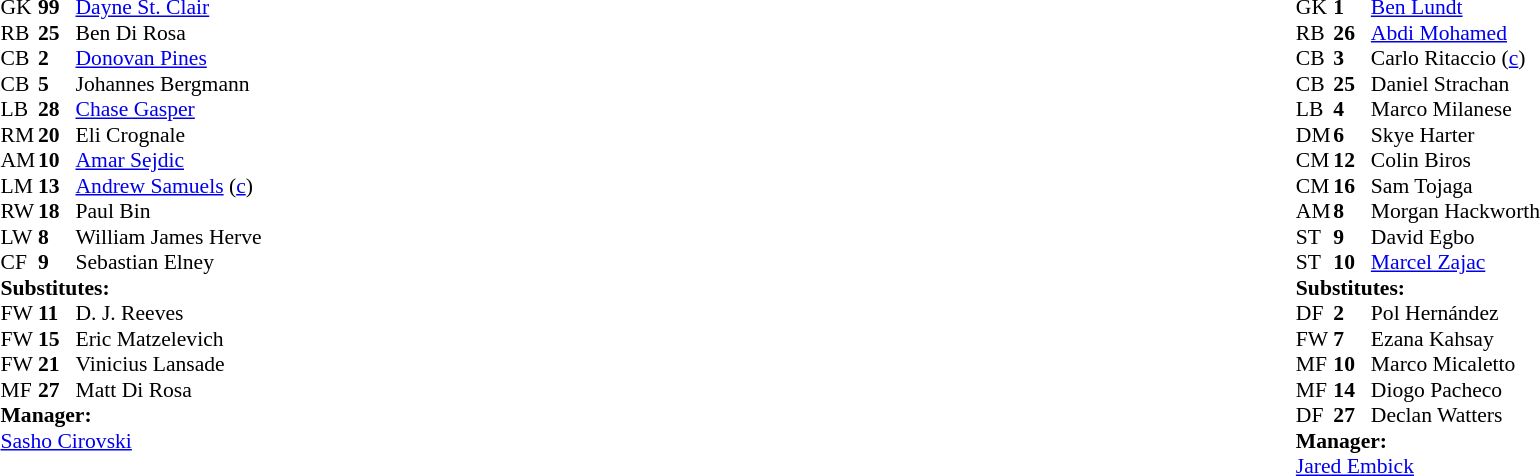<table width="100%">
<tr>
<td valign="top" width="40%"><br><table style="font-size:90%" cellspacing="0" cellpadding="0">
<tr>
<th width=25></th>
<th width=25></th>
</tr>
<tr>
<td>GK</td>
<td><strong>99</strong></td>
<td> <a href='#'>Dayne St. Clair</a></td>
</tr>
<tr>
<td>RB</td>
<td><strong>25</strong></td>
<td> Ben Di Rosa</td>
</tr>
<tr>
<td>CB</td>
<td><strong>2</strong></td>
<td> <a href='#'>Donovan Pines</a></td>
</tr>
<tr>
<td>CB</td>
<td><strong>5</strong></td>
<td> Johannes Bergmann</td>
</tr>
<tr>
<td>LB</td>
<td><strong>28</strong></td>
<td> <a href='#'>Chase Gasper</a></td>
<td></td>
<td></td>
</tr>
<tr>
<td>RM</td>
<td><strong>20</strong></td>
<td> Eli Crognale</td>
<td></td>
</tr>
<tr>
<td>AM</td>
<td><strong>10</strong></td>
<td> <a href='#'>Amar Sejdic</a></td>
<td></td>
<td></td>
</tr>
<tr>
<td>LM</td>
<td><strong>13</strong></td>
<td> <a href='#'>Andrew Samuels</a> (<a href='#'>c</a>)</td>
</tr>
<tr>
<td>RW</td>
<td><strong>18</strong></td>
<td> Paul Bin</td>
<td></td>
</tr>
<tr>
<td>LW</td>
<td><strong>8</strong></td>
<td> William James Herve</td>
<td></td>
</tr>
<tr>
<td>CF</td>
<td><strong>9</strong></td>
<td> Sebastian Elney</td>
<td></td>
</tr>
<tr>
<td colspan=3><strong>Substitutes:</strong></td>
</tr>
<tr>
<td>FW</td>
<td><strong>11</strong></td>
<td> D. J. Reeves</td>
<td></td>
</tr>
<tr>
<td>FW</td>
<td><strong>15</strong></td>
<td> Eric Matzelevich</td>
<td></td>
</tr>
<tr>
<td>FW</td>
<td><strong>21</strong></td>
<td> Vinicius Lansade</td>
<td></td>
</tr>
<tr>
<td>MF</td>
<td><strong>27</strong></td>
<td> Matt Di Rosa</td>
<td></td>
</tr>
<tr>
<td colspan=3><strong>Manager:</strong></td>
</tr>
<tr>
<td colspan=3> <a href='#'>Sasho Cirovski</a></td>
</tr>
</table>
</td>
<td valign="top"></td>
<td valign="top" width="50%"><br><table style="font-size:90%; margin:auto" cellspacing="0" cellpadding="0">
<tr>
<th width=25></th>
<th width=25></th>
</tr>
<tr>
<td>GK</td>
<td><strong>1</strong></td>
<td> <a href='#'>Ben Lundt</a></td>
<td></td>
<td></td>
</tr>
<tr>
<td>RB</td>
<td><strong>26</strong></td>
<td> <a href='#'>Abdi Mohamed</a></td>
</tr>
<tr>
<td>CB</td>
<td><strong>3</strong></td>
<td> Carlo Ritaccio (<a href='#'>c</a>)</td>
<td></td>
<td></td>
</tr>
<tr>
<td>CB</td>
<td><strong>25</strong></td>
<td> Daniel Strachan</td>
</tr>
<tr>
<td>LB</td>
<td><strong>4</strong></td>
<td> Marco Milanese</td>
<td></td>
</tr>
<tr>
<td>DM</td>
<td><strong>6</strong></td>
<td> Skye Harter</td>
<td></td>
<td></td>
</tr>
<tr>
<td>CM</td>
<td><strong>12</strong></td>
<td> Colin Biros</td>
<td></td>
</tr>
<tr>
<td>CM</td>
<td><strong>16</strong></td>
<td> Sam Tojaga</td>
</tr>
<tr>
<td>AM</td>
<td><strong>8</strong></td>
<td> Morgan Hackworth</td>
<td></td>
</tr>
<tr>
<td>ST</td>
<td><strong>9</strong></td>
<td> David Egbo</td>
</tr>
<tr>
<td>ST</td>
<td><strong>10</strong></td>
<td> <a href='#'>Marcel Zajac</a></td>
</tr>
<tr>
<td colspan=3><strong>Substitutes:</strong></td>
</tr>
<tr>
<td>DF</td>
<td><strong>2</strong></td>
<td> Pol Hernández</td>
<td> </td>
</tr>
<tr>
<td>FW</td>
<td><strong>7</strong></td>
<td> Ezana Kahsay</td>
<td> </td>
<td></td>
</tr>
<tr>
<td>MF</td>
<td><strong>10</strong></td>
<td> Marco Micaletto</td>
<td></td>
</tr>
<tr>
<td>MF</td>
<td><strong>14</strong></td>
<td> Diogo Pacheco</td>
<td></td>
</tr>
<tr>
<td>DF</td>
<td><strong>27</strong></td>
<td> Declan Watters</td>
<td></td>
</tr>
<tr>
<td colspan=3><strong>Manager:</strong></td>
</tr>
<tr>
<td colspan=3> <a href='#'>Jared Embick</a></td>
</tr>
</table>
</td>
</tr>
</table>
